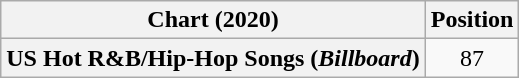<table class="wikitable plainrowheaders" style="text-align:center">
<tr>
<th scope="col">Chart (2020)</th>
<th scope="col">Position</th>
</tr>
<tr>
<th scope="row">US Hot R&B/Hip-Hop Songs (<em>Billboard</em>)</th>
<td>87</td>
</tr>
</table>
